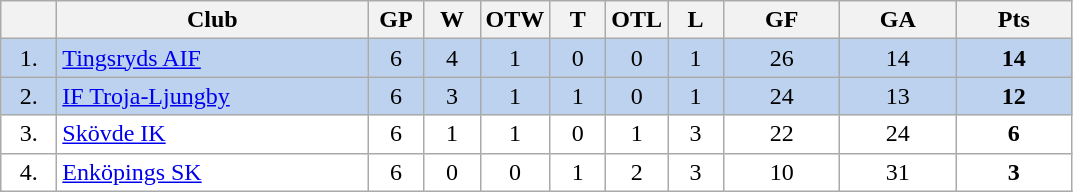<table class="wikitable">
<tr>
<th width="30"></th>
<th width="200">Club</th>
<th width="30">GP</th>
<th width="30">W</th>
<th width="30">OTW</th>
<th width="30">T</th>
<th width="30">OTL</th>
<th width="30">L</th>
<th width="70">GF</th>
<th width="70">GA</th>
<th width="70">Pts</th>
</tr>
<tr bgcolor="#BCD2EE" align="center">
<td>1.</td>
<td align="left"><a href='#'>Tingsryds AIF</a></td>
<td>6</td>
<td>4</td>
<td>1</td>
<td>0</td>
<td>0</td>
<td>1</td>
<td>26</td>
<td>14</td>
<td><strong>14</strong></td>
</tr>
<tr bgcolor="#BCD2EE" align="center">
<td>2.</td>
<td align="left"><a href='#'>IF Troja-Ljungby</a></td>
<td>6</td>
<td>3</td>
<td>1</td>
<td>1</td>
<td>0</td>
<td>1</td>
<td>24</td>
<td>13</td>
<td><strong>12</strong></td>
</tr>
<tr bgcolor="#FFFFFF" align="center">
<td>3.</td>
<td align="left"><a href='#'>Skövde IK</a></td>
<td>6</td>
<td>1</td>
<td>1</td>
<td>0</td>
<td>1</td>
<td>3</td>
<td>22</td>
<td>24</td>
<td><strong>6</strong></td>
</tr>
<tr bgcolor="#FFFFFF" align="center">
<td>4.</td>
<td align="left"><a href='#'>Enköpings SK</a></td>
<td>6</td>
<td>0</td>
<td>0</td>
<td>1</td>
<td>2</td>
<td>3</td>
<td>10</td>
<td>31</td>
<td><strong>3</strong></td>
</tr>
</table>
